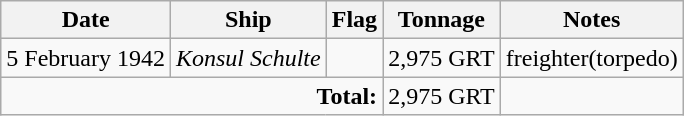<table class="wikitable" style="margin:1em auto;">
<tr>
<th>Date</th>
<th>Ship</th>
<th>Flag</th>
<th>Tonnage</th>
<th>Notes</th>
</tr>
<tr>
<td>5 February 1942</td>
<td><em>Konsul Schulte</em></td>
<td></td>
<td>2,975 GRT</td>
<td>freighter(torpedo)</td>
</tr>
<tr>
<td colspan="3" style="text-align:right;"><strong>Total:</strong></td>
<td>2,975 GRT</td>
<td></td>
</tr>
</table>
